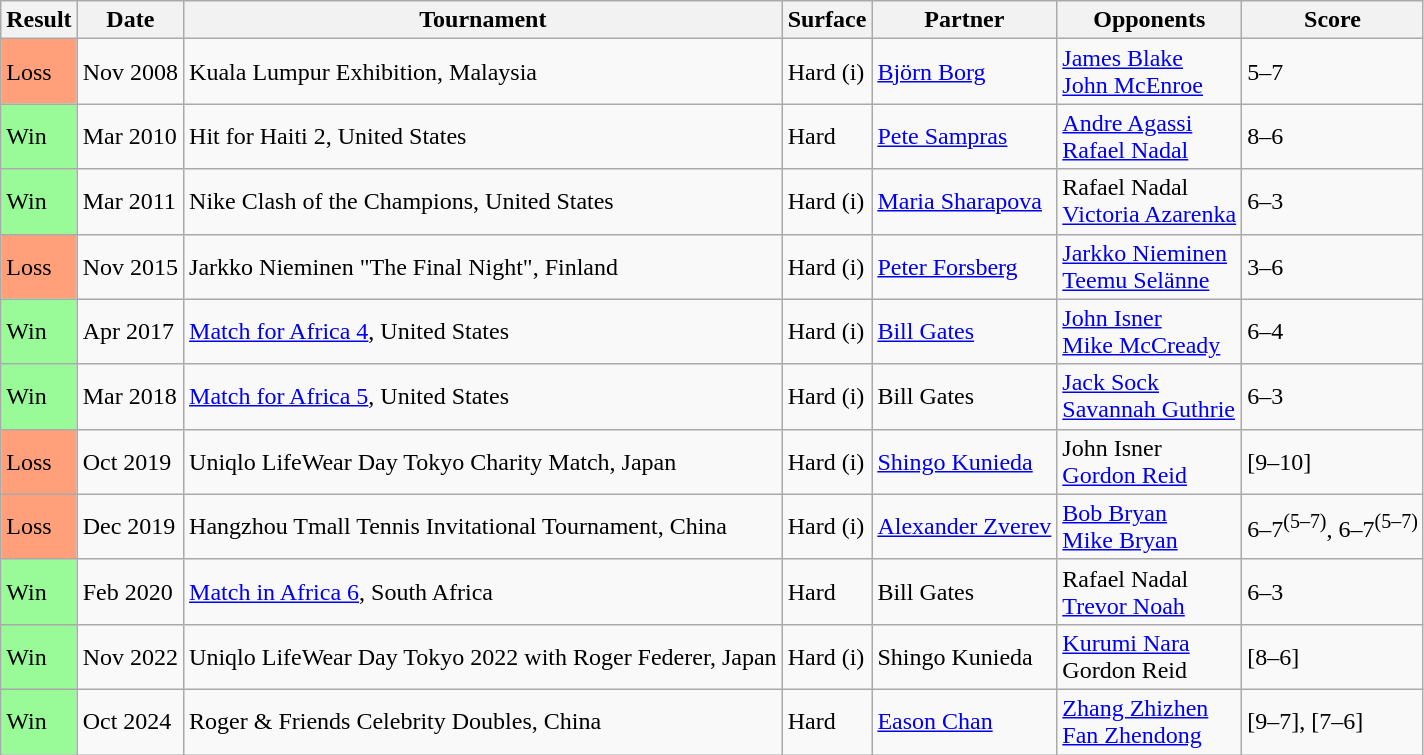<table class="sortable wikitable">
<tr>
<th>Result</th>
<th>Date</th>
<th>Tournament</th>
<th>Surface</th>
<th>Partner</th>
<th>Opponents</th>
<th class="unsortable">Score</th>
</tr>
<tr>
<td style="background:#ffa07a;">Loss</td>
<td>Nov 2008</td>
<td>Kuala Lumpur Exhibition, Malaysia</td>
<td>Hard (i)</td>
<td> <a href='#'>Björn Borg</a></td>
<td> <a href='#'>James Blake</a> <br> <a href='#'>John McEnroe</a></td>
<td>5–7</td>
</tr>
<tr>
<td style="background:#98fb98;">Win</td>
<td>Mar 2010</td>
<td>Hit for Haiti 2, United States</td>
<td>Hard</td>
<td> <a href='#'>Pete Sampras</a></td>
<td> <a href='#'>Andre Agassi</a> <br> <a href='#'>Rafael Nadal</a></td>
<td>8–6</td>
</tr>
<tr>
<td style="background:#98fb98;">Win</td>
<td>Mar 2011</td>
<td>Nike Clash of the Champions, United States</td>
<td>Hard (i)</td>
<td> <a href='#'>Maria Sharapova</a></td>
<td> Rafael Nadal <br> <a href='#'>Victoria Azarenka</a></td>
<td>6–3</td>
</tr>
<tr>
<td style="background:#ffa07a;">Loss</td>
<td>Nov 2015</td>
<td>Jarkko Nieminen "The Final Night", Finland</td>
<td>Hard (i)</td>
<td> <a href='#'>Peter Forsberg</a></td>
<td> <a href='#'>Jarkko Nieminen</a> <br> <a href='#'>Teemu Selänne</a></td>
<td>3–6</td>
</tr>
<tr>
<td style="background:#98fb98;">Win</td>
<td>Apr 2017</td>
<td><a href='#'>Match for Africa 4</a>, United States</td>
<td>Hard (i)</td>
<td> <a href='#'>Bill Gates</a></td>
<td> <a href='#'>John Isner</a> <br> <a href='#'>Mike McCready</a></td>
<td>6–4</td>
</tr>
<tr>
<td style="background:#98fb98;">Win</td>
<td>Mar 2018</td>
<td><a href='#'>Match for Africa 5</a>, United States</td>
<td>Hard (i)</td>
<td> Bill Gates</td>
<td> <a href='#'>Jack Sock</a> <br> <a href='#'>Savannah Guthrie</a></td>
<td>6–3</td>
</tr>
<tr>
<td style="background:#ffa07a;">Loss</td>
<td>Oct 2019</td>
<td>Uniqlo LifeWear Day Tokyo Charity Match, Japan</td>
<td>Hard (i)</td>
<td> <a href='#'>Shingo Kunieda</a></td>
<td> John Isner <br> <a href='#'>Gordon Reid</a></td>
<td>[9–10]</td>
</tr>
<tr>
<td style="background:#ffa07a;">Loss</td>
<td>Dec 2019</td>
<td>Hangzhou Tmall Tennis Invitational Tournament, China</td>
<td>Hard (i)</td>
<td> <a href='#'>Alexander Zverev</a></td>
<td> <a href='#'>Bob Bryan</a> <br> <a href='#'>Mike Bryan</a></td>
<td>6–7<sup>(5–7)</sup>, 6–7<sup>(5–7)</sup></td>
</tr>
<tr>
<td style="background:#98fb98;">Win</td>
<td>Feb 2020</td>
<td><a href='#'>Match in Africa 6</a>, South Africa</td>
<td>Hard</td>
<td> Bill Gates</td>
<td> Rafael Nadal <br> <a href='#'>Trevor Noah</a></td>
<td>6–3</td>
</tr>
<tr>
<td style="background:#98fb98;">Win</td>
<td>Nov 2022</td>
<td>Uniqlo LifeWear Day Tokyo 2022 with Roger Federer, Japan</td>
<td>Hard (i)</td>
<td> Shingo Kunieda</td>
<td> <a href='#'>Kurumi Nara</a> <br> Gordon Reid</td>
<td>[8–6]</td>
</tr>
<tr>
<td style="background:#98fb98;">Win</td>
<td>Oct 2024</td>
<td>Roger & Friends Celebrity Doubles, China</td>
<td>Hard</td>
<td> <a href='#'>Eason Chan</a></td>
<td> <a href='#'>Zhang Zhizhen</a> <br> <a href='#'>Fan Zhendong</a></td>
<td>[9–7], [7–6]</td>
</tr>
</table>
